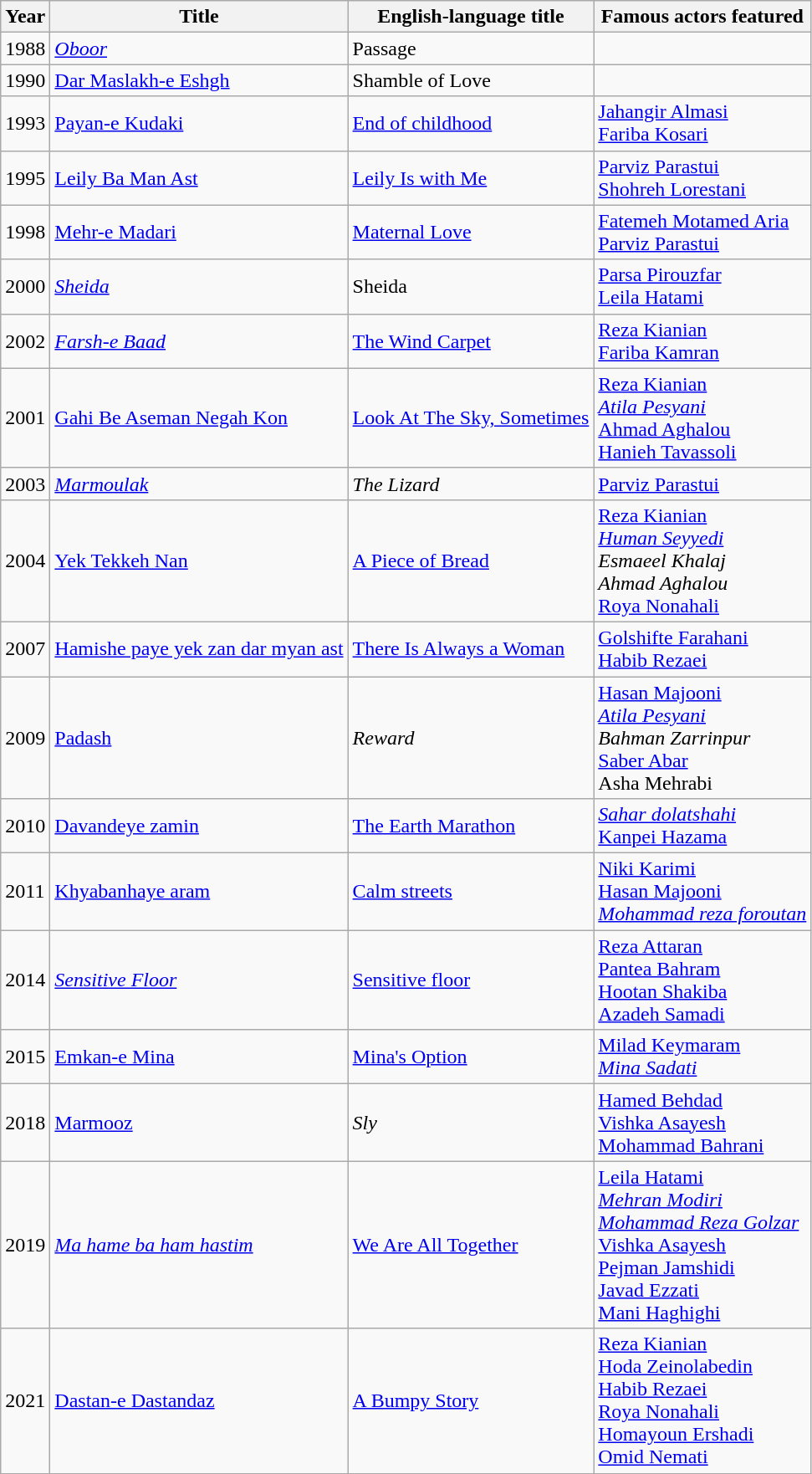<table class="wikitable">
<tr>
<th>Year</th>
<th>Title</th>
<th>English-language title</th>
<th>Famous actors featured</th>
</tr>
<tr>
<td>1988</td>
<td><em><a href='#'>Oboor</a></em></td>
<td>Passage</td>
<td></td>
</tr>
<tr>
<td>1990</td>
<td><a href='#'>Dar Maslakh-e Eshgh</a></td>
<td>Shamble of Love</td>
<td></td>
</tr>
<tr>
<td>1993</td>
<td><a href='#'>Payan-e Kudaki </a></td>
<td><a href='#'>End of childhood</a></td>
<td><a href='#'>Jahangir Almasi</a> <br> <a href='#'>Fariba Kosari</a></td>
</tr>
<tr>
<td>1995</td>
<td><a href='#'>Leily Ba Man Ast</a></td>
<td><a href='#'>Leily Is with Me</a></td>
<td><a href='#'>Parviz Parastui</a> <br> <a href='#'>Shohreh Lorestani</a></td>
</tr>
<tr>
<td>1998</td>
<td><a href='#'>Mehr-e Madari</a></td>
<td><a href='#'>Maternal Love</a></td>
<td><a href='#'>Fatemeh Motamed Aria</a> <br> <a href='#'>Parviz Parastui</a></td>
</tr>
<tr>
<td>2000</td>
<td><em><a href='#'>Sheida</a></em></td>
<td>Sheida</td>
<td><a href='#'>Parsa Pirouzfar</a> <br> <a href='#'>Leila Hatami</a></td>
</tr>
<tr>
<td>2002</td>
<td><em><a href='#'>Farsh-e Baad</a></em></td>
<td><a href='#'>The Wind Carpet</a></td>
<td><a href='#'>Reza Kianian</a> <br> <a href='#'>Fariba Kamran</a></td>
</tr>
<tr>
<td>2001</td>
<td><a href='#'>Gahi Be Aseman Negah Kon</a></td>
<td><a href='#'>Look At The Sky, Sometimes</a></td>
<td><a href='#'>Reza Kianian</a> <br> <em><a href='#'>Atila Pesyani</a></em> <br> <a href='#'>Ahmad Aghalou</a> <br> <a href='#'>Hanieh Tavassoli</a></td>
</tr>
<tr>
<td>2003</td>
<td><em><a href='#'>Marmoulak</a></em></td>
<td><em>The Lizard</em></td>
<td><a href='#'>Parviz Parastui</a></td>
</tr>
<tr>
<td>2004</td>
<td><a href='#'>Yek Tekkeh Nan</a></td>
<td><a href='#'>A Piece of Bread</a></td>
<td><a href='#'>Reza Kianian</a> <br> <em><a href='#'>Human Seyyedi</a></em> <br> <em>Esmaeel Khalaj</em> <br> <em>Ahmad Aghalou</em> <br> <a href='#'>Roya Nonahali</a></td>
</tr>
<tr>
<td>2007</td>
<td><a href='#'>Hamishe paye yek zan dar myan ast</a></td>
<td><a href='#'>There Is Always a Woman</a></td>
<td><a href='#'>Golshifte Farahani</a> <br> <a href='#'>Habib Rezaei</a></td>
</tr>
<tr>
<td>2009</td>
<td><a href='#'>Padash</a></td>
<td><em>Reward</em></td>
<td><a href='#'>Hasan Majooni</a> <br> <em><a href='#'>Atila Pesyani</a></em> <br> <em>Bahman Zarrinpur</em> <br> <a href='#'>Saber Abar</a> <br> Asha Mehrabi</td>
</tr>
<tr>
<td>2010</td>
<td><a href='#'>Davandeye zamin</a></td>
<td><a href='#'>The Earth Marathon</a></td>
<td><em><a href='#'>Sahar dolatshahi</a></em> <br> <a href='#'>Kanpei Hazama</a></td>
</tr>
<tr>
<td>2011</td>
<td><a href='#'>Khyabanhaye aram</a></td>
<td><a href='#'>Calm streets</a></td>
<td><a href='#'>Niki Karimi</a> <br> <a href='#'>Hasan Majooni</a> <br> <em><a href='#'>Mohammad reza foroutan</a></em></td>
</tr>
<tr>
<td>2014</td>
<td><em><a href='#'>Sensitive Floor</a></em></td>
<td><a href='#'>Sensitive floor</a></td>
<td><a href='#'>Reza Attaran</a> <br> <a href='#'>Pantea Bahram</a> <br> <a href='#'>Hootan Shakiba</a> <br> <a href='#'>Azadeh Samadi</a></td>
</tr>
<tr>
<td>2015</td>
<td><a href='#'>Emkan-e Mina</a></td>
<td><a href='#'>Mina's Option</a></td>
<td><a href='#'>Milad Keymaram</a> <br> <em><a href='#'>Mina Sadati</a></em></td>
</tr>
<tr>
<td>2018</td>
<td><a href='#'>Marmooz</a></td>
<td><em>Sly</em></td>
<td><a href='#'>Hamed Behdad</a> <br> <a href='#'>Vishka Asayesh</a> <br> <a href='#'>Mohammad Bahrani</a></td>
</tr>
<tr>
<td>2019</td>
<td><em><a href='#'>Ma hame ba ham hastim</a></em></td>
<td><a href='#'>We Are All Together</a></td>
<td><a href='#'>Leila Hatami</a> <br> <em><a href='#'>Mehran Modiri</a></em> <br> <em><a href='#'>Mohammad Reza Golzar</a></em> <br> <a href='#'>Vishka Asayesh</a> <br> <a href='#'>Pejman Jamshidi</a> <br> <a href='#'>Javad Ezzati</a> <br> <a href='#'>Mani Haghighi</a></td>
</tr>
<tr>
<td>2021</td>
<td><a href='#'>Dastan-e Dastandaz</a></td>
<td><a href='#'>A Bumpy Story</a></td>
<td><a href='#'>Reza Kianian</a> <br> <a href='#'>Hoda Zeinolabedin</a> <br> <a href='#'>Habib Rezaei</a> <br> <a href='#'>Roya Nonahali</a> <br> <a href='#'>Homayoun Ershadi</a> <br> <a href='#'>Omid Nemati</a><br></td>
</tr>
</table>
